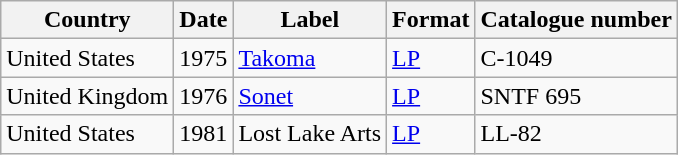<table class="wikitable">
<tr>
<th>Country</th>
<th>Date</th>
<th>Label</th>
<th>Format</th>
<th>Catalogue number</th>
</tr>
<tr>
<td>United States</td>
<td>1975</td>
<td><a href='#'>Takoma</a></td>
<td><a href='#'>LP</a></td>
<td>C-1049</td>
</tr>
<tr>
<td>United Kingdom</td>
<td>1976</td>
<td><a href='#'>Sonet</a></td>
<td><a href='#'>LP</a></td>
<td>SNTF 695</td>
</tr>
<tr>
<td>United States</td>
<td>1981</td>
<td>Lost Lake Arts</td>
<td><a href='#'>LP</a></td>
<td>LL-82</td>
</tr>
</table>
